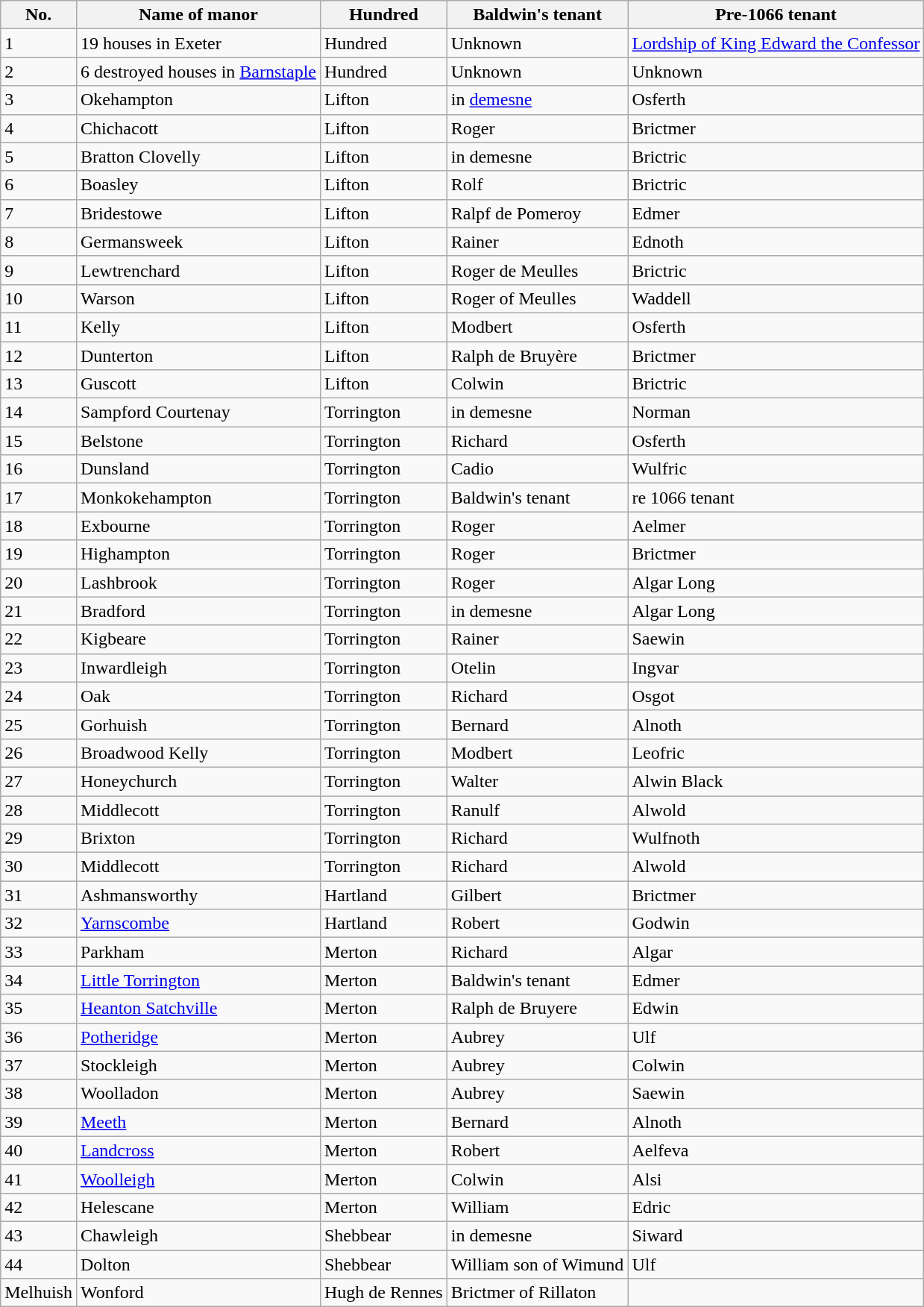<table class="wikitable">
<tr>
<th>No.</th>
<th>Name of manor</th>
<th>Hundred</th>
<th>Baldwin's tenant</th>
<th>Pre-1066 tenant</th>
</tr>
<tr>
<td>1</td>
<td>19 houses in Exeter</td>
<td>Hundred</td>
<td>Unknown</td>
<td><a href='#'>Lordship of King Edward the Confessor</a></td>
</tr>
<tr>
<td>2</td>
<td>6 destroyed houses in <a href='#'>Barnstaple</a></td>
<td>Hundred</td>
<td>Unknown</td>
<td>Unknown</td>
</tr>
<tr>
<td>3</td>
<td>Okehampton</td>
<td>Lifton</td>
<td>in <a href='#'>demesne</a></td>
<td>Osferth</td>
</tr>
<tr>
<td>4</td>
<td>Chichacott</td>
<td>Lifton</td>
<td>Roger</td>
<td>Brictmer</td>
</tr>
<tr>
<td>5</td>
<td>Bratton Clovelly</td>
<td>Lifton</td>
<td>in demesne</td>
<td>Brictric</td>
</tr>
<tr>
<td>6</td>
<td>Boasley</td>
<td>Lifton</td>
<td>Rolf</td>
<td>Brictric</td>
</tr>
<tr>
<td>7</td>
<td>Bridestowe</td>
<td>Lifton</td>
<td>Ralpf de Pomeroy</td>
<td>Edmer</td>
</tr>
<tr>
<td>8</td>
<td>Germansweek</td>
<td>Lifton</td>
<td>Rainer</td>
<td>Ednoth</td>
</tr>
<tr>
<td>9</td>
<td>Lewtrenchard</td>
<td>Lifton</td>
<td>Roger de Meulles</td>
<td>Brictric</td>
</tr>
<tr>
<td>10</td>
<td>Warson</td>
<td>Lifton</td>
<td>Roger of Meulles</td>
<td>Waddell</td>
</tr>
<tr>
<td>11</td>
<td>Kelly</td>
<td>Lifton</td>
<td>Modbert</td>
<td>Osferth</td>
</tr>
<tr>
<td>12</td>
<td>Dunterton</td>
<td>Lifton</td>
<td>Ralph de Bruyère</td>
<td>Brictmer</td>
</tr>
<tr>
<td>13</td>
<td>Guscott</td>
<td>Lifton</td>
<td>Colwin</td>
<td>Brictric</td>
</tr>
<tr>
<td>14</td>
<td>Sampford Courtenay</td>
<td>Torrington</td>
<td>in demesne</td>
<td>Norman</td>
</tr>
<tr>
<td>15</td>
<td>Belstone</td>
<td>Torrington</td>
<td>Richard</td>
<td>Osferth</td>
</tr>
<tr>
<td>16</td>
<td>Dunsland</td>
<td>Torrington</td>
<td>Cadio</td>
<td>Wulfric</td>
</tr>
<tr>
<td>17</td>
<td>Monkokehampton</td>
<td>Torrington</td>
<td>Baldwin's tenant</td>
<td>re 1066 tenant</td>
</tr>
<tr>
<td>18</td>
<td>Exbourne</td>
<td>Torrington</td>
<td>Roger</td>
<td>Aelmer</td>
</tr>
<tr>
<td>19</td>
<td>Highampton</td>
<td>Torrington</td>
<td>Roger</td>
<td>Brictmer</td>
</tr>
<tr>
<td>20</td>
<td>Lashbrook</td>
<td>Torrington</td>
<td>Roger</td>
<td>Algar Long</td>
</tr>
<tr>
<td>21</td>
<td>Bradford</td>
<td>Torrington</td>
<td>in demesne</td>
<td>Algar Long</td>
</tr>
<tr>
<td>22</td>
<td>Kigbeare</td>
<td>Torrington</td>
<td>Rainer</td>
<td>Saewin</td>
</tr>
<tr>
<td>23</td>
<td>Inwardleigh</td>
<td>Torrington</td>
<td>Otelin</td>
<td>Ingvar</td>
</tr>
<tr>
<td>24</td>
<td>Oak</td>
<td>Torrington</td>
<td>Richard</td>
<td>Osgot</td>
</tr>
<tr>
<td>25</td>
<td>Gorhuish</td>
<td>Torrington</td>
<td>Bernard</td>
<td>Alnoth</td>
</tr>
<tr>
<td>26</td>
<td>Broadwood Kelly</td>
<td>Torrington</td>
<td>Modbert</td>
<td>Leofric</td>
</tr>
<tr>
<td>27</td>
<td>Honeychurch</td>
<td>Torrington</td>
<td>Walter</td>
<td>Alwin Black</td>
</tr>
<tr>
<td>28</td>
<td>Middlecott</td>
<td>Torrington</td>
<td>Ranulf</td>
<td>Alwold</td>
</tr>
<tr>
<td>29</td>
<td>Brixton</td>
<td>Torrington</td>
<td>Richard</td>
<td>Wulfnoth</td>
</tr>
<tr>
<td>30</td>
<td>Middlecott</td>
<td>Torrington</td>
<td>Richard</td>
<td>Alwold</td>
</tr>
<tr>
<td>31</td>
<td>Ashmansworthy</td>
<td>Hartland</td>
<td>Gilbert</td>
<td>Brictmer</td>
</tr>
<tr>
<td>32</td>
<td><a href='#'>Yarnscombe</a></td>
<td>Hartland</td>
<td>Robert</td>
<td>Godwin</td>
</tr>
<tr>
<td>33</td>
<td>Parkham</td>
<td>Merton</td>
<td>Richard</td>
<td>Algar</td>
</tr>
<tr>
<td>34</td>
<td><a href='#'>Little Torrington</a></td>
<td>Merton</td>
<td>Baldwin's tenant</td>
<td>Edmer</td>
</tr>
<tr>
<td>35</td>
<td><a href='#'>Heanton Satchville</a></td>
<td>Merton</td>
<td>Ralph de Bruyere</td>
<td>Edwin</td>
</tr>
<tr>
<td>36</td>
<td><a href='#'>Potheridge</a></td>
<td>Merton</td>
<td>Aubrey</td>
<td>Ulf</td>
</tr>
<tr>
<td>37</td>
<td>Stockleigh</td>
<td>Merton</td>
<td>Aubrey</td>
<td>Colwin</td>
</tr>
<tr>
<td>38</td>
<td>Woolladon</td>
<td>Merton</td>
<td>Aubrey</td>
<td>Saewin</td>
</tr>
<tr>
<td>39</td>
<td><a href='#'>Meeth</a></td>
<td>Merton</td>
<td>Bernard</td>
<td>Alnoth</td>
</tr>
<tr>
<td>40</td>
<td><a href='#'>Landcross</a></td>
<td>Merton</td>
<td>Robert</td>
<td>Aelfeva</td>
</tr>
<tr>
<td>41</td>
<td><a href='#'>Woolleigh</a></td>
<td>Merton</td>
<td>Colwin</td>
<td>Alsi</td>
</tr>
<tr>
<td>42</td>
<td>Helescane</td>
<td>Merton</td>
<td>William</td>
<td>Edric</td>
</tr>
<tr>
<td>43</td>
<td>Chawleigh</td>
<td>Shebbear</td>
<td>in demesne</td>
<td>Siward</td>
</tr>
<tr>
<td>44</td>
<td>Dolton</td>
<td>Shebbear</td>
<td>William son of Wimund</td>
<td>Ulf</td>
</tr>
<tr>
<td 45>Melhuish</td>
<td>Wonford</td>
<td>Hugh de Rennes</td>
<td>Brictmer of Rillaton</td>
</tr>
</table>
